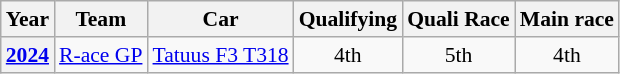<table class="wikitable" style="text-align:center; font-size:90%">
<tr>
<th>Year</th>
<th>Team</th>
<th>Car</th>
<th>Qualifying</th>
<th>Quali Race</th>
<th>Main race</th>
</tr>
<tr>
<th><a href='#'>2024</a></th>
<td align="left"> <a href='#'>R-ace GP</a></td>
<td align="left"><a href='#'>Tatuus F3 T318</a></td>
<td>4th</td>
<td>5th</td>
<td>4th</td>
</tr>
</table>
